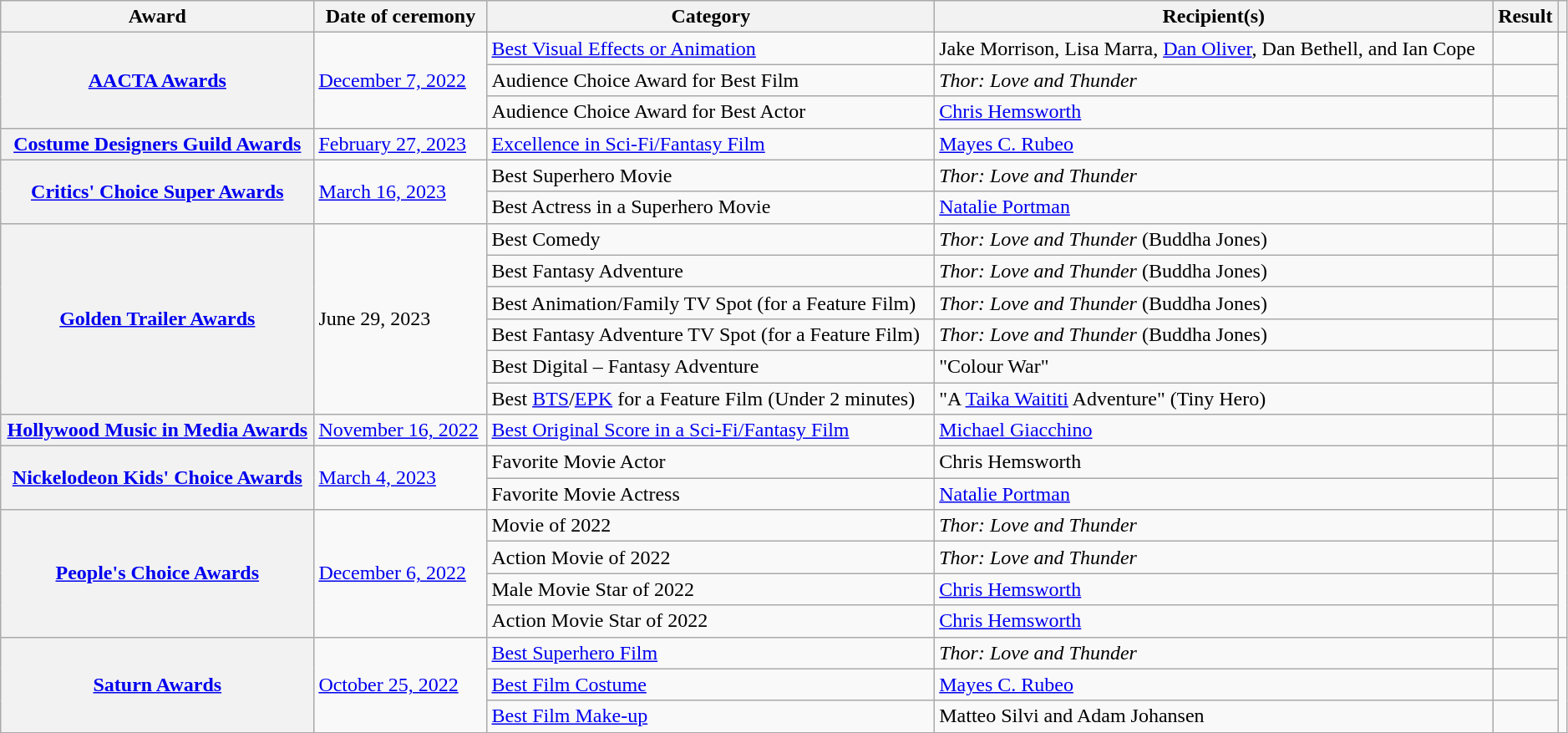<table class="wikitable sortable plainrowheaders" style="width: 99%">
<tr>
<th scope="col" style="width: 20%;">Award</th>
<th scope="col">Date of ceremony</th>
<th scope="col">Category</th>
<th scope="col">Recipient(s)</th>
<th scope="col">Result</th>
<th scope="col" class="unsortable"></th>
</tr>
<tr>
<th scope="rowgroup" rowspan="3" style="text-align: center;"><a href='#'>AACTA Awards</a></th>
<td rowspan="3"><a href='#'>December 7, 2022</a></td>
<td><a href='#'>Best Visual Effects or Animation</a></td>
<td data-sort-value="Morrison, Jake; Marra, Lisa; Oliver, Dan; Bethell, Dan; and Cope, Ian">Jake Morrison, Lisa Marra, <a href='#'>Dan Oliver</a>, Dan Bethell, and Ian Cope</td>
<td></td>
<td rowspan="3" style="text-align:center;"><br><br></td>
</tr>
<tr>
<td>Audience Choice Award for Best Film</td>
<td><em>Thor: Love and Thunder</em></td>
<td></td>
</tr>
<tr>
<td>Audience Choice Award for Best Actor</td>
<td data-sort-value="Hemsworth, Chris"><a href='#'>Chris Hemsworth</a></td>
<td></td>
</tr>
<tr>
<th scope="row" style="text-align: center;"><a href='#'>Costume Designers Guild Awards</a></th>
<td><a href='#'>February 27, 2023</a></td>
<td><a href='#'>Excellence in Sci-Fi/Fantasy Film</a></td>
<td data-sort-value="Rubeo, Mayes C."><a href='#'>Mayes C. Rubeo</a></td>
<td></td>
<td style="text-align:center;"></td>
</tr>
<tr>
<th scope="rowgroup" rowspan="2" style="text-align: center;"><a href='#'>Critics' Choice Super Awards</a></th>
<td rowspan="2"><a href='#'>March 16, 2023</a></td>
<td>Best Superhero Movie</td>
<td><em>Thor: Love and Thunder</em></td>
<td></td>
<td rowspan="2" style="text-align:center;"></td>
</tr>
<tr>
<td>Best Actress in a Superhero Movie</td>
<td data-sort-value="Portman, Natalie"><a href='#'>Natalie Portman</a></td>
<td></td>
</tr>
<tr>
<th scope="rowgroup" rowspan="6" style="text-align: center;"><a href='#'>Golden Trailer Awards</a></th>
<td rowspan="6">June 29, 2023</td>
<td>Best Comedy</td>
<td><em>Thor: Love and Thunder</em> (Buddha Jones)</td>
<td></td>
<td rowspan="6" style="text-align:center;"><br></td>
</tr>
<tr>
<td>Best Fantasy Adventure</td>
<td><em>Thor: Love and Thunder</em> (Buddha Jones)</td>
<td></td>
</tr>
<tr>
<td>Best Animation/Family TV Spot (for a Feature Film)</td>
<td><em>Thor: Love and Thunder</em> (Buddha Jones)</td>
<td></td>
</tr>
<tr>
<td>Best Fantasy Adventure TV Spot (for a Feature Film)</td>
<td><em>Thor: Love and Thunder</em> (Buddha Jones)</td>
<td></td>
</tr>
<tr>
<td>Best Digital – Fantasy Adventure</td>
<td data-sort-value="Colour War">"Colour War"</td>
<td></td>
</tr>
<tr>
<td>Best <a href='#'>BTS</a>/<a href='#'>EPK</a> for a Feature Film (Under 2 minutes)</td>
<td data-sort-value="A Taika Waititi Adventure">"A <a href='#'>Taika Waititi</a> Adventure" (Tiny Hero)</td>
<td></td>
</tr>
<tr>
<th scope="row" style="text-align: center;"><a href='#'>Hollywood Music in Media Awards</a></th>
<td><a href='#'>November 16, 2022</a></td>
<td><a href='#'>Best Original Score in a Sci-Fi/Fantasy Film</a></td>
<td data-sort-value="Giacchino, Michael"><a href='#'>Michael Giacchino</a></td>
<td></td>
<td style="text-align:center;"></td>
</tr>
<tr>
<th scope="rowgroup" rowspan="2" style="text-align: center;"><a href='#'>Nickelodeon Kids' Choice Awards</a></th>
<td rowspan="2"><a href='#'>March 4, 2023</a></td>
<td>Favorite Movie Actor</td>
<td data-sort-value="Hemsworth, Chris">Chris Hemsworth</td>
<td></td>
<td rowspan="2" style="text-align:center;"></td>
</tr>
<tr>
<td>Favorite Movie Actress</td>
<td data-sort-value="Portman, Natalie"><a href='#'>Natalie Portman</a></td>
<td></td>
</tr>
<tr>
<th scope="rowgroup" rowspan="4" style="text-align: center;"><a href='#'>People's Choice Awards</a></th>
<td rowspan="4"><a href='#'>December 6, 2022</a></td>
<td>Movie of 2022</td>
<td><em>Thor: Love and Thunder</em></td>
<td></td>
<td rowspan="4" style="text-align: center;"></td>
</tr>
<tr>
<td>Action Movie of 2022</td>
<td><em>Thor: Love and Thunder</em></td>
<td></td>
</tr>
<tr>
<td>Male Movie Star of 2022</td>
<td data-sort-value="Hemsworth, Chris"><a href='#'>Chris Hemsworth</a></td>
<td></td>
</tr>
<tr>
<td>Action Movie Star of 2022</td>
<td data-sort-value="Hemsworth, Chris"><a href='#'>Chris Hemsworth</a></td>
<td></td>
</tr>
<tr>
<th scope="rowgroup" rowspan="3" style="text-align: center;"><a href='#'>Saturn Awards</a></th>
<td rowspan="3"><a href='#'>October 25, 2022</a></td>
<td><a href='#'>Best Superhero Film</a></td>
<td><em>Thor: Love and Thunder</em></td>
<td></td>
<td rowspan="3" style="text-align: center;"><br></td>
</tr>
<tr>
<td><a href='#'>Best Film Costume</a></td>
<td data-sort-value="Rubeo, Mayes C."><a href='#'>Mayes C. Rubeo</a></td>
<td></td>
</tr>
<tr>
<td><a href='#'>Best Film Make-up</a></td>
<td data-sort-value="Silvi, Matteo and Johansen, Adam">Matteo Silvi and Adam Johansen</td>
<td></td>
</tr>
</table>
